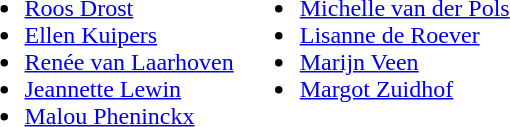<table>
<tr style="vertical-align:top">
<td><br><ul><li><a href='#'>Roos Drost</a></li><li><a href='#'>Ellen Kuipers</a></li><li><a href='#'>Renée van Laarhoven</a></li><li><a href='#'>Jeannette Lewin</a></li><li><a href='#'>Malou Pheninckx</a></li></ul></td>
<td><br><ul><li><a href='#'>Michelle van der Pols</a></li><li><a href='#'>Lisanne de Roever</a></li><li><a href='#'>Marijn Veen</a></li><li><a href='#'>Margot Zuidhof</a></li></ul></td>
</tr>
</table>
